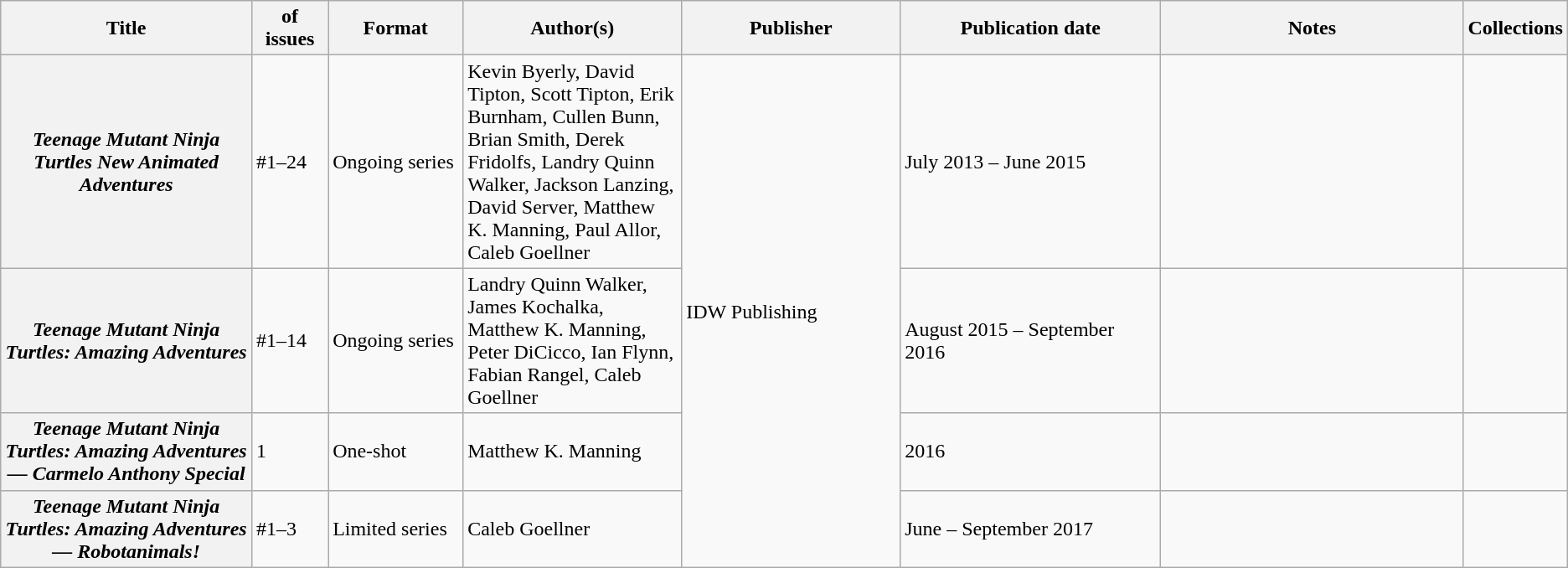<table class="wikitable">
<tr>
<th>Title</th>
<th style="width:40pt"> of issues</th>
<th style="width:75pt">Format</th>
<th style="width:125pt">Author(s)</th>
<th style="width:125pt">Publisher</th>
<th style="width:150pt">Publication date</th>
<th style="width:175pt">Notes</th>
<th>Collections</th>
</tr>
<tr>
<th><em>Teenage Mutant Ninja Turtles New Animated Adventures</em></th>
<td>#1–24</td>
<td>Ongoing series</td>
<td>Kevin Byerly, David Tipton, Scott Tipton, Erik Burnham, Cullen Bunn, Brian Smith, Derek Fridolfs, Landry Quinn Walker, Jackson Lanzing, David Server, Matthew K. Manning, Paul Allor, Caleb Goellner</td>
<td rowspan="4">IDW Publishing</td>
<td>July 2013 – June 2015</td>
<td></td>
<td></td>
</tr>
<tr>
<th><em>Teenage Mutant Ninja Turtles: Amazing Adventures</em></th>
<td>#1–14</td>
<td>Ongoing series</td>
<td>Landry Quinn Walker, James Kochalka, Matthew K. Manning, Peter DiCicco, Ian Flynn, Fabian Rangel, Caleb Goellner</td>
<td>August 2015 – September 2016</td>
<td></td>
<td></td>
</tr>
<tr>
<th><em>Teenage Mutant Ninja Turtles: Amazing Adventures — Carmelo Anthony Special</em></th>
<td>1</td>
<td>One-shot</td>
<td>Matthew K. Manning</td>
<td>2016</td>
<td></td>
<td></td>
</tr>
<tr>
<th><em>Teenage Mutant Ninja Turtles: Amazing Adventures — Robotanimals!</em></th>
<td>#1–3</td>
<td>Limited series</td>
<td>Caleb Goellner</td>
<td>June – September 2017</td>
<td></td>
<td></td>
</tr>
</table>
